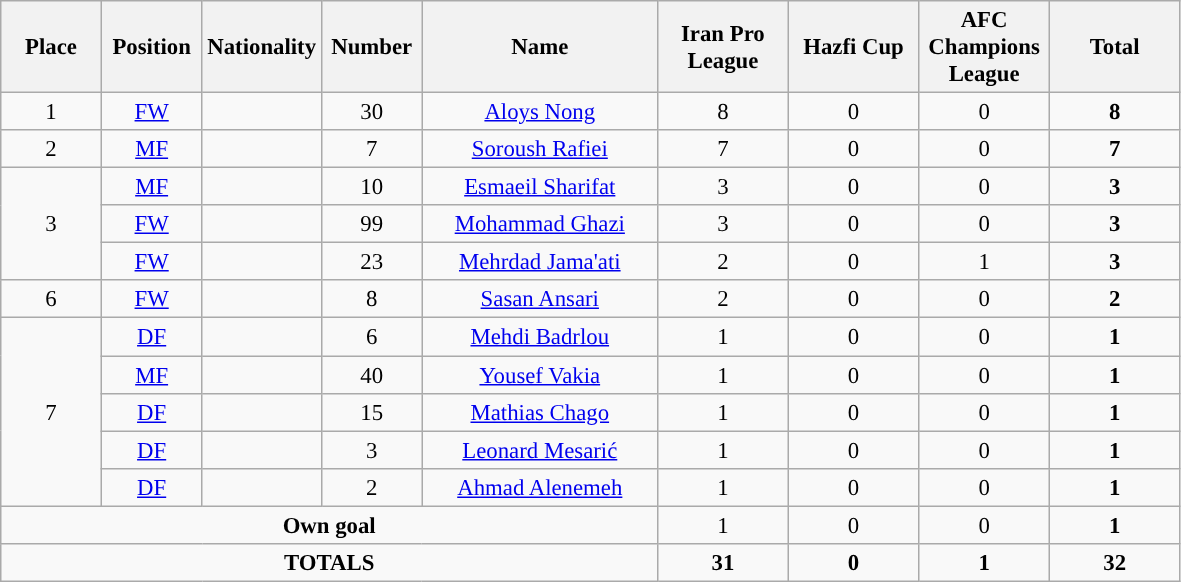<table class="wikitable" style="font-size: 95%; text-align: center;">
<tr>
<th width=60>Place</th>
<th width=60>Position</th>
<th width=60>Nationality</th>
<th width=60>Number</th>
<th width=150>Name</th>
<th width=80>Iran Pro League</th>
<th width=80>Hazfi Cup</th>
<th width=80>AFC Champions League</th>
<th width=80><strong>Total</strong></th>
</tr>
<tr>
<td rowspan="1">1</td>
<td><a href='#'>FW</a></td>
<td></td>
<td>30</td>
<td><a href='#'>Aloys Nong</a></td>
<td>8</td>
<td>0</td>
<td>0</td>
<td><strong>8</strong></td>
</tr>
<tr>
<td rowspan="1">2</td>
<td><a href='#'>MF</a></td>
<td></td>
<td>7</td>
<td><a href='#'>Soroush Rafiei</a></td>
<td>7</td>
<td>0</td>
<td>0</td>
<td><strong>7</strong></td>
</tr>
<tr>
<td rowspan="3">3</td>
<td><a href='#'>MF</a></td>
<td></td>
<td>10</td>
<td><a href='#'>Esmaeil Sharifat</a></td>
<td>3</td>
<td>0</td>
<td>0</td>
<td><strong>3</strong></td>
</tr>
<tr>
<td><a href='#'>FW</a></td>
<td></td>
<td>99</td>
<td><a href='#'>Mohammad Ghazi</a></td>
<td>3</td>
<td>0</td>
<td>0</td>
<td><strong>3</strong></td>
</tr>
<tr>
<td><a href='#'>FW</a></td>
<td></td>
<td>23</td>
<td><a href='#'>Mehrdad Jama'ati</a></td>
<td>2</td>
<td>0</td>
<td>1</td>
<td><strong>3</strong></td>
</tr>
<tr>
<td rowspan="1">6</td>
<td><a href='#'>FW</a></td>
<td></td>
<td>8</td>
<td><a href='#'>Sasan Ansari</a></td>
<td>2</td>
<td>0</td>
<td>0</td>
<td><strong>2</strong></td>
</tr>
<tr>
<td rowspan="5">7</td>
<td><a href='#'>DF</a></td>
<td></td>
<td>6</td>
<td><a href='#'>Mehdi Badrlou</a></td>
<td>1</td>
<td>0</td>
<td>0</td>
<td><strong>1</strong></td>
</tr>
<tr>
<td><a href='#'>MF</a></td>
<td></td>
<td>40</td>
<td><a href='#'>Yousef Vakia</a></td>
<td>1</td>
<td>0</td>
<td>0</td>
<td><strong>1</strong></td>
</tr>
<tr>
<td><a href='#'>DF</a></td>
<td></td>
<td>15</td>
<td><a href='#'>Mathias Chago</a></td>
<td>1</td>
<td>0</td>
<td>0</td>
<td><strong>1</strong></td>
</tr>
<tr>
<td><a href='#'>DF</a></td>
<td></td>
<td>3</td>
<td><a href='#'>Leonard Mesarić</a></td>
<td>1</td>
<td>0</td>
<td>0</td>
<td><strong>1</strong></td>
</tr>
<tr>
<td><a href='#'>DF</a></td>
<td></td>
<td>2</td>
<td><a href='#'>Ahmad Alenemeh</a></td>
<td>1</td>
<td>0</td>
<td>0</td>
<td><strong>1</strong></td>
</tr>
<tr>
<td colspan="5"><strong>Own goal</strong></td>
<td>1</td>
<td>0</td>
<td>0</td>
<td><strong>1</strong></td>
</tr>
<tr>
<td colspan="5"><strong>TOTALS</strong></td>
<td><strong>31</strong></td>
<td><strong>0</strong></td>
<td><strong>1</strong></td>
<td><strong>32</strong></td>
</tr>
</table>
